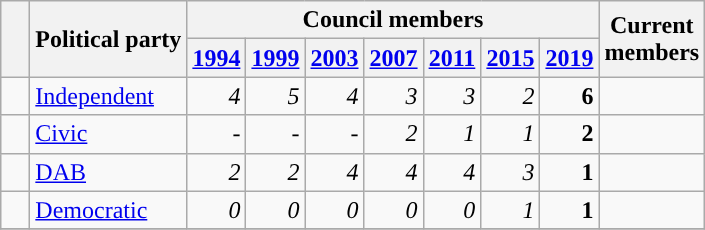<table class="wikitable">
<tr>
<th rowspan="2">   </th>
<th rowspan="2">Political party</th>
<th colspan="7">Council members</th>
<th colspan="12" rowspan="2">Current<br>members</th>
</tr>
<tr>
<th><a href='#'>1994</a></th>
<th><a href='#'>1999</a></th>
<th><a href='#'>2003</a></th>
<th><a href='#'>2007</a></th>
<th><a href='#'>2011</a></th>
<th><a href='#'>2015</a></th>
<th><a href='#'>2019</a></th>
</tr>
<tr>
<td bgcolor=> </td>
<td><a href='#'>Independent</a></td>
<td style="text-align: right"><em>4</em></td>
<td style="text-align: right"><em>5</em></td>
<td style="text-align: right"><em>4</em></td>
<td style="text-align: right"><em>3</em></td>
<td style="text-align: right"><em>3</em></td>
<td style="text-align: right"><em>2</em></td>
<td style="text-align: right"><strong>6</strong></td>
<td></td>
</tr>
<tr>
<td style="background-color:"> </td>
<td><a href='#'>Civic</a></td>
<td style="text-align: right"><em>-</em></td>
<td style="text-align: right"><em>-</em></td>
<td style="text-align: right"><em>-</em></td>
<td style="text-align: right"><em>2</em></td>
<td style="text-align: right"><em>1</em></td>
<td style="text-align: right"><em>1</em></td>
<td style="text-align: right"><strong>2</strong></td>
<td></td>
</tr>
<tr>
<td bgcolor=> </td>
<td><a href='#'>DAB</a></td>
<td style="text-align: right"><em>2</em></td>
<td style="text-align: right"><em>2</em></td>
<td style="text-align: right"><em>4</em></td>
<td style="text-align: right"><em>4</em></td>
<td style="text-align: right"><em>4</em></td>
<td style="text-align: right"><em>3</em></td>
<td style="text-align: right"><strong>1</strong></td>
<td></td>
</tr>
<tr>
<td bgcolor=> </td>
<td><a href='#'>Democratic</a></td>
<td style="text-align: right"><em>0</em></td>
<td style="text-align: right"><em>0</em></td>
<td style="text-align: right"><em>0</em></td>
<td style="text-align: right"><em>0</em></td>
<td style="text-align: right"><em>0</em></td>
<td style="text-align: right"><em>1</em></td>
<td style="text-align: right"><strong>1</strong></td>
<td></td>
</tr>
<tr>
</tr>
</table>
